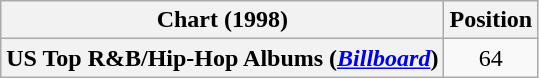<table class="wikitable plainrowheaders" style="text-align:center">
<tr>
<th scope="col">Chart (1998)</th>
<th scope="col">Position</th>
</tr>
<tr>
<th scope="row">US Top R&B/Hip-Hop Albums (<em><a href='#'>Billboard</a></em>)</th>
<td>64</td>
</tr>
</table>
